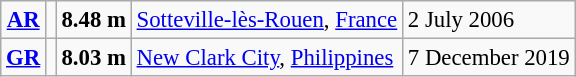<table class="wikitable" style="font-size:95%; position:relative;">
<tr>
<td align=center><strong><a href='#'>AR</a></strong></td>
<td></td>
<td><strong>8.48 m</strong></td>
<td><a href='#'>Sotteville-lès-Rouen</a>, <a href='#'>France</a></td>
<td>2 July 2006</td>
</tr>
<tr>
<td align=center><strong><a href='#'>GR</a></strong></td>
<td></td>
<td><strong>8.03 m</strong></td>
<td><a href='#'>New Clark City</a>, <a href='#'>Philippines</a></td>
<td>7 December 2019</td>
</tr>
</table>
